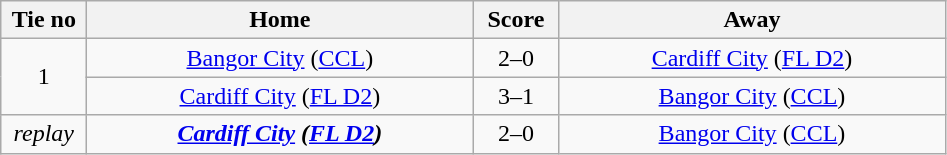<table class="wikitable" style="text-align:center">
<tr>
<th width=50>Tie no</th>
<th width=250>Home</th>
<th width=50>Score</th>
<th width=250>Away</th>
</tr>
<tr>
<td rowspan=2>1</td>
<td><a href='#'>Bangor City</a> (<a href='#'>CCL</a>)</td>
<td>2–0</td>
<td><a href='#'>Cardiff City</a> (<a href='#'>FL D2</a>)</td>
</tr>
<tr>
<td><a href='#'>Cardiff City</a> (<a href='#'>FL D2</a>)</td>
<td>3–1</td>
<td><a href='#'>Bangor City</a> (<a href='#'>CCL</a>)</td>
</tr>
<tr>
<td><em>replay</em></td>
<td><strong><em><a href='#'>Cardiff City</a><strong> (<a href='#'>FL D2</a>)<em></td>
<td></em>2–0<em></td>
<td></em><a href='#'>Bangor City</a> (<a href='#'>CCL</a>)<em></td>
</tr>
</table>
